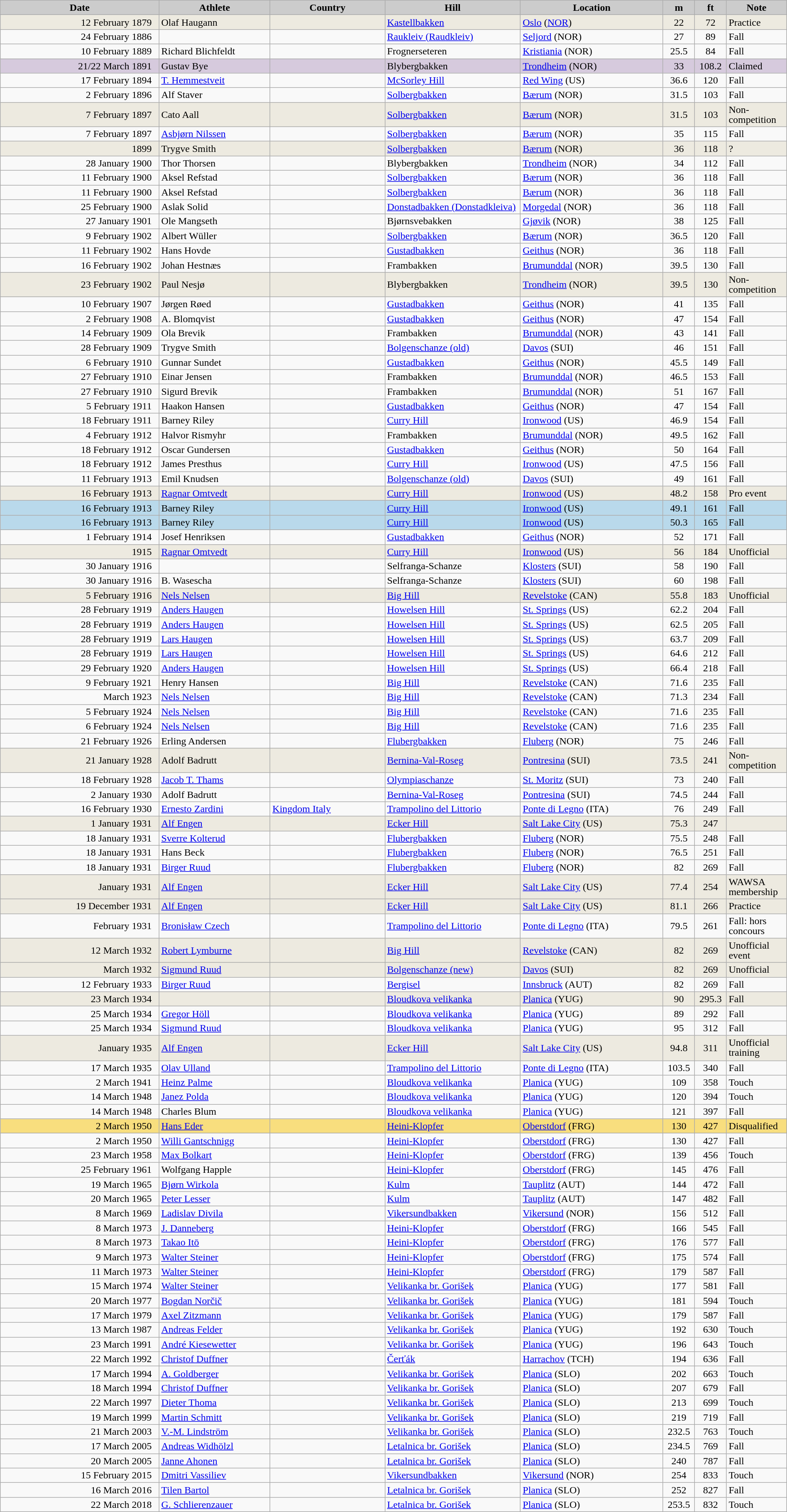<table class="wikitable sortable" style="text-align:left; line-height:16px; width:100%;">
<tr>
<th style="background-color: #ccc;" width="220">Date</th>
<th style="background-color: #ccc;" width="152">Athlete</th>
<th style="background-color: #ccc;" width="157">Country</th>
<th style="background-color: #ccc;" width="187">Hill</th>
<th style="background-color: #ccc;" width="197">Location</th>
<th style="background-color: #ccc;" width="38">m</th>
<th style="background-color: #ccc;" width="38">ft</th>
<th style="background-color: #ccc;" width="15">Note</th>
</tr>
<tr bgcolor=#EDEAE0>
<td align=right>12 February 1879  </td>
<td>Olaf Haugann</td>
<td></td>
<td><a href='#'>Kastellbakken</a></td>
<td><a href='#'>Oslo</a> (<a href='#'>NOR</a>)</td>
<td align=center>22</td>
<td align=center>72</td>
<td>Practice</td>
</tr>
<tr>
<td align=right>24 February 1886  </td>
<td></td>
<td></td>
<td><a href='#'>Raukleiv (Raudkleiv)</a></td>
<td><a href='#'>Seljord</a> (NOR)</td>
<td align=center>27</td>
<td align=center>89</td>
<td>Fall</td>
</tr>
<tr>
<td align=right>10 February 1889  </td>
<td>Richard Blichfeldt</td>
<td></td>
<td>Frognerseteren</td>
<td><a href='#'>Kristiania</a> (NOR)</td>
<td align=center>25.5</td>
<td align=center>84</td>
<td>Fall</td>
</tr>
<tr bgcolor=#D6CADD>
<td align=right>21/22 March 1891  </td>
<td>Gustav Bye</td>
<td></td>
<td>Blybergbakken</td>
<td><a href='#'>Trondheim</a> (NOR)</td>
<td align=center>33</td>
<td align=center>108.2</td>
<td>Claimed</td>
</tr>
<tr>
<td align=right>17 February 1894  </td>
<td><a href='#'>T. Hemmestveit</a></td>
<td></td>
<td><a href='#'>McSorley Hill</a></td>
<td><a href='#'>Red Wing</a> (US)</td>
<td align=center>36.6</td>
<td align=center>120</td>
<td>Fall</td>
</tr>
<tr>
<td align=right>2 February 1896  </td>
<td>Alf Staver</td>
<td></td>
<td><a href='#'>Solbergbakken</a></td>
<td><a href='#'>Bærum</a> (NOR)</td>
<td align=center>31.5</td>
<td align=center>103</td>
<td>Fall</td>
</tr>
<tr bgcolor=#EDEAE0>
<td align=right>7 February 1897  </td>
<td>Cato Aall</td>
<td></td>
<td><a href='#'>Solbergbakken</a></td>
<td><a href='#'>Bærum</a> (NOR)</td>
<td align=center>31.5</td>
<td align=center>103</td>
<td>Non-<br>competition</td>
</tr>
<tr>
<td align=right>7 February 1897  </td>
<td><a href='#'>Asbjørn Nilssen</a></td>
<td></td>
<td><a href='#'>Solbergbakken</a></td>
<td><a href='#'>Bærum</a> (NOR)</td>
<td align=center>35</td>
<td align=center>115</td>
<td>Fall</td>
</tr>
<tr bgcolor=#EDEAE0>
<td align=right>1899  </td>
<td>Trygve Smith</td>
<td></td>
<td><a href='#'>Solbergbakken</a></td>
<td><a href='#'>Bærum</a> (NOR)</td>
<td align=center>36</td>
<td align=center>118</td>
<td>?</td>
</tr>
<tr>
<td align=right>28 January 1900  </td>
<td>Thor Thorsen</td>
<td></td>
<td>Blybergbakken</td>
<td><a href='#'>Trondheim</a> (NOR)</td>
<td align=center>34</td>
<td align=center>112</td>
<td>Fall</td>
</tr>
<tr>
<td align=right>11 February 1900  </td>
<td>Aksel Refstad</td>
<td></td>
<td><a href='#'>Solbergbakken</a></td>
<td><a href='#'>Bærum</a> (NOR)</td>
<td align=center>36</td>
<td align=center>118</td>
<td>Fall</td>
</tr>
<tr>
<td align=right>11 February 1900  </td>
<td>Aksel Refstad</td>
<td></td>
<td><a href='#'>Solbergbakken</a></td>
<td><a href='#'>Bærum</a> (NOR)</td>
<td align=center>36</td>
<td align=center>118</td>
<td>Fall</td>
</tr>
<tr>
<td align=right>25 February 1900  </td>
<td>Aslak Solid</td>
<td></td>
<td><a href='#'>Donstadbakken (Donstadkleiva)</a></td>
<td><a href='#'>Morgedal</a> (NOR)</td>
<td align=center>36</td>
<td align=center>118</td>
<td>Fall</td>
</tr>
<tr>
<td align=right>27 January 1901  </td>
<td>Ole Mangseth</td>
<td></td>
<td>Bjørnsvebakken</td>
<td><a href='#'>Gjøvik</a> (NOR)</td>
<td align=center>38</td>
<td align=center>125</td>
<td>Fall</td>
</tr>
<tr>
<td align=right>9 February 1902  </td>
<td>Albert Wüller</td>
<td></td>
<td><a href='#'>Solbergbakken</a></td>
<td><a href='#'>Bærum</a> (NOR)</td>
<td align=center>36.5</td>
<td align=center>120</td>
<td>Fall</td>
</tr>
<tr>
<td align=right>11 February 1902  </td>
<td>Hans Hovde</td>
<td></td>
<td><a href='#'>Gustadbakken</a></td>
<td><a href='#'>Geithus</a> (NOR)</td>
<td align=center>36</td>
<td align=center>118</td>
<td>Fall</td>
</tr>
<tr>
<td align=right>16 February 1902  </td>
<td>Johan Hestnæs</td>
<td></td>
<td>Frambakken</td>
<td><a href='#'>Brumunddal</a> (NOR)</td>
<td align=center>39.5</td>
<td align=center>130</td>
<td>Fall</td>
</tr>
<tr bgcolor=#EDEAE0>
<td align=right>23 February 1902  </td>
<td>Paul Nesjø</td>
<td></td>
<td>Blybergbakken</td>
<td><a href='#'>Trondheim</a> (NOR)</td>
<td align=center>39.5</td>
<td align=center>130</td>
<td>Non-competition</td>
</tr>
<tr>
<td align=right>10 February 1907  </td>
<td>Jørgen Røed</td>
<td></td>
<td><a href='#'>Gustadbakken</a></td>
<td><a href='#'>Geithus</a> (NOR)</td>
<td align=center>41</td>
<td align=center>135</td>
<td>Fall</td>
</tr>
<tr>
<td align=right>2 February 1908  </td>
<td>A. Blomqvist</td>
<td></td>
<td><a href='#'>Gustadbakken</a></td>
<td><a href='#'>Geithus</a> (NOR)</td>
<td align=center>47</td>
<td align=center>154</td>
<td>Fall</td>
</tr>
<tr>
<td align=right>14 February 1909  </td>
<td>Ola Brevik</td>
<td></td>
<td>Frambakken</td>
<td><a href='#'>Brumunddal</a> (NOR)</td>
<td align=center>43</td>
<td align=center>141</td>
<td>Fall</td>
</tr>
<tr>
<td align=right>28 February 1909  </td>
<td>Trygve Smith</td>
<td></td>
<td><a href='#'>Bolgenschanze (old)</a></td>
<td><a href='#'>Davos</a> (SUI)</td>
<td align=center>46</td>
<td align=center>151</td>
<td>Fall</td>
</tr>
<tr>
<td align=right>6 February 1910  </td>
<td>Gunnar Sundet</td>
<td></td>
<td><a href='#'>Gustadbakken</a></td>
<td><a href='#'>Geithus</a> (NOR)</td>
<td align=center>45.5</td>
<td align=center>149</td>
<td>Fall</td>
</tr>
<tr>
<td align=right>27 February 1910  </td>
<td>Einar Jensen</td>
<td></td>
<td>Frambakken</td>
<td><a href='#'>Brumunddal</a> (NOR)</td>
<td align=center>46.5</td>
<td align=center>153</td>
<td>Fall</td>
</tr>
<tr>
<td align=right>27 February 1910  </td>
<td>Sigurd Brevik</td>
<td></td>
<td>Frambakken</td>
<td><a href='#'>Brumunddal</a> (NOR)</td>
<td align=center>51</td>
<td align=center>167</td>
<td>Fall</td>
</tr>
<tr>
<td align=right>5 February 1911  </td>
<td>Haakon Hansen</td>
<td></td>
<td><a href='#'>Gustadbakken</a></td>
<td><a href='#'>Geithus</a> (NOR)</td>
<td align=center>47</td>
<td align=center>154</td>
<td>Fall</td>
</tr>
<tr>
<td align=right>18 February 1911  </td>
<td>Barney Riley</td>
<td></td>
<td><a href='#'>Curry Hill</a></td>
<td><a href='#'>Ironwood</a> (US)</td>
<td align=center>46.9</td>
<td align=center>154</td>
<td>Fall</td>
</tr>
<tr>
<td align=right>4 February 1912  </td>
<td>Halvor Rismyhr</td>
<td></td>
<td>Frambakken</td>
<td><a href='#'>Brumunddal</a> (NOR)</td>
<td align=center>49.5</td>
<td align=center>162</td>
<td>Fall</td>
</tr>
<tr>
<td align=right>18 February 1912  </td>
<td>Oscar Gundersen</td>
<td></td>
<td><a href='#'>Gustadbakken</a></td>
<td><a href='#'>Geithus</a> (NOR)</td>
<td align=center>50</td>
<td align=center>164</td>
<td>Fall</td>
</tr>
<tr>
<td align=right>18 February 1912  </td>
<td>James Presthus</td>
<td></td>
<td><a href='#'>Curry Hill</a></td>
<td><a href='#'>Ironwood</a> (US)</td>
<td align=center>47.5</td>
<td align=center>156</td>
<td>Fall</td>
</tr>
<tr>
<td align=right>11 February 1913  </td>
<td>Emil Knudsen</td>
<td></td>
<td><a href='#'>Bolgenschanze (old)</a></td>
<td><a href='#'>Davos</a> (SUI)</td>
<td align=center>49</td>
<td align=center>161</td>
<td>Fall</td>
</tr>
<tr bgcolor=#EDEAE0>
<td align=right>16 February 1913  </td>
<td><a href='#'>Ragnar Omtvedt</a></td>
<td></td>
<td><a href='#'>Curry Hill</a></td>
<td><a href='#'>Ironwood</a> (US)</td>
<td align=center>48.2</td>
<td align=center>158</td>
<td>Pro event<br><small></small></td>
</tr>
<tr bgcolor=#B9D9EB>
<td align=right>16 February 1913  </td>
<td>Barney Riley</td>
<td></td>
<td><a href='#'>Curry Hill</a></td>
<td><a href='#'>Ironwood</a> (US)</td>
<td align=center>49.1</td>
<td align=center>161</td>
<td>Fall</td>
</tr>
<tr bgcolor=#B9D9EB>
<td align=right>16 February 1913  </td>
<td>Barney Riley</td>
<td></td>
<td><a href='#'>Curry Hill</a></td>
<td><a href='#'>Ironwood</a> (US)</td>
<td align=center>50.3</td>
<td align=center>165</td>
<td>Fall</td>
</tr>
<tr>
<td align=right>1 February 1914  </td>
<td>Josef Henriksen</td>
<td></td>
<td><a href='#'>Gustadbakken</a></td>
<td><a href='#'>Geithus</a> (NOR)</td>
<td align=center>52</td>
<td align=center>171</td>
<td>Fall</td>
</tr>
<tr bgcolor=#EDEAE0>
<td align=right>1915  </td>
<td><a href='#'>Ragnar Omtvedt</a></td>
<td></td>
<td><a href='#'>Curry Hill</a></td>
<td><a href='#'>Ironwood</a> (US)</td>
<td align=center>56</td>
<td align=center>184</td>
<td>Unofficial</td>
</tr>
<tr>
<td align=right>30 January 1916  </td>
<td></td>
<td></td>
<td>Selfranga-Schanze</td>
<td><a href='#'>Klosters</a> (SUI)</td>
<td align=center>58</td>
<td align=center>190</td>
<td>Fall</td>
</tr>
<tr>
<td align=right>30 January 1916  </td>
<td>B. Wasescha</td>
<td></td>
<td>Selfranga-Schanze</td>
<td><a href='#'>Klosters</a> (SUI)</td>
<td align=center>60</td>
<td align=center>198</td>
<td>Fall</td>
</tr>
<tr bgcolor=#EDEAE0>
<td align=right>5 February 1916  </td>
<td><a href='#'>Nels Nelsen</a></td>
<td></td>
<td><a href='#'>Big Hill</a></td>
<td><a href='#'>Revelstoke</a> (CAN)</td>
<td align=center>55.8</td>
<td align=center>183</td>
<td>Unofficial<br></td>
</tr>
<tr>
<td align=right>28 February 1919  </td>
<td><a href='#'>Anders Haugen</a></td>
<td></td>
<td><a href='#'>Howelsen Hill</a></td>
<td><a href='#'>St. Springs</a> (US)</td>
<td align=center>62.2</td>
<td align=center>204</td>
<td>Fall</td>
</tr>
<tr>
<td align=right>28 February 1919  </td>
<td><a href='#'>Anders Haugen</a></td>
<td></td>
<td><a href='#'>Howelsen Hill</a></td>
<td><a href='#'>St. Springs</a> (US)</td>
<td align=center>62.5</td>
<td align=center>205</td>
<td>Fall</td>
</tr>
<tr>
<td align=right>28 February 1919  </td>
<td><a href='#'>Lars Haugen</a></td>
<td></td>
<td><a href='#'>Howelsen Hill</a></td>
<td><a href='#'>St. Springs</a> (US)</td>
<td align=center>63.7</td>
<td align=center>209</td>
<td>Fall</td>
</tr>
<tr>
<td align=right>28 February 1919  </td>
<td><a href='#'>Lars Haugen</a></td>
<td></td>
<td><a href='#'>Howelsen Hill</a></td>
<td><a href='#'>St. Springs</a> (US)</td>
<td align=center>64.6</td>
<td align=center>212</td>
<td>Fall</td>
</tr>
<tr>
<td align=right>29 February 1920  </td>
<td><a href='#'>Anders Haugen</a></td>
<td></td>
<td><a href='#'>Howelsen Hill</a></td>
<td><a href='#'>St. Springs</a> (US)</td>
<td align=center>66.4</td>
<td align=center>218</td>
<td>Fall</td>
</tr>
<tr>
<td align=right>9 February 1921  </td>
<td>Henry Hansen</td>
<td></td>
<td><a href='#'>Big Hill</a></td>
<td><a href='#'>Revelstoke</a> (CAN)</td>
<td align=center>71.6</td>
<td align=center>235</td>
<td>Fall</td>
</tr>
<tr>
<td align=right>March 1923  </td>
<td><a href='#'>Nels Nelsen</a></td>
<td></td>
<td><a href='#'>Big Hill</a></td>
<td><a href='#'>Revelstoke</a> (CAN)</td>
<td align=center>71.3</td>
<td align=center>234</td>
<td>Fall</td>
</tr>
<tr>
<td align=right>5 February 1924  </td>
<td><a href='#'>Nels Nelsen</a></td>
<td></td>
<td><a href='#'>Big Hill</a></td>
<td><a href='#'>Revelstoke</a> (CAN)</td>
<td align=center>71.6</td>
<td align=center>235</td>
<td>Fall</td>
</tr>
<tr>
<td align=right>6 February 1924  </td>
<td><a href='#'>Nels Nelsen</a></td>
<td></td>
<td><a href='#'>Big Hill</a></td>
<td><a href='#'>Revelstoke</a> (CAN)</td>
<td align=center>71.6</td>
<td align=center>235</td>
<td>Fall</td>
</tr>
<tr>
<td align=right>21 February 1926  </td>
<td>Erling Andersen</td>
<td></td>
<td><a href='#'>Flubergbakken</a></td>
<td><a href='#'>Fluberg</a> (NOR)</td>
<td align=center>75</td>
<td align=center>246</td>
<td>Fall</td>
</tr>
<tr bgcolor=#EDEAE0>
<td align=right>21 January 1928  </td>
<td>Adolf Badrutt</td>
<td></td>
<td><a href='#'>Bernina-Val-Roseg</a></td>
<td><a href='#'>Pontresina</a> (SUI)</td>
<td align=center>73.5</td>
<td align=center>241</td>
<td>Non-<br>competition</td>
</tr>
<tr>
<td align=right>18 February 1928  </td>
<td><a href='#'>Jacob T. Thams</a></td>
<td></td>
<td><a href='#'>Olympiaschanze</a></td>
<td><a href='#'>St. Moritz</a> (SUI)</td>
<td align=center>73</td>
<td align=center>240</td>
<td>Fall</td>
</tr>
<tr>
<td align=right>2 January 1930  </td>
<td>Adolf Badrutt</td>
<td></td>
<td><a href='#'>Bernina-Val-Roseg</a></td>
<td><a href='#'>Pontresina</a> (SUI)</td>
<td align=center>74.5</td>
<td align=center>244</td>
<td>Fall</td>
</tr>
<tr>
<td align=right>16 February 1930  </td>
<td><a href='#'>Ernesto Zardini</a></td>
<td> <a href='#'>Kingdom Italy</a></td>
<td><a href='#'>Trampolino del Littorio</a></td>
<td><a href='#'>Ponte di Legno</a> (ITA)</td>
<td align=center>76</td>
<td align=center>249</td>
<td>Fall</td>
</tr>
<tr bgcolor=#EDEAE0>
<td align=right>1 January 1931  </td>
<td><a href='#'>Alf Engen</a></td>
<td><br></td>
<td><a href='#'>Ecker Hill</a></td>
<td><a href='#'>Salt Lake City</a> (US)</td>
<td align=center>75.3</td>
<td align=center>247</td>
<td><br></td>
</tr>
<tr>
<td align=right>18 January 1931  </td>
<td><a href='#'>Sverre Kolterud</a></td>
<td></td>
<td><a href='#'>Flubergbakken</a></td>
<td><a href='#'>Fluberg</a> (NOR)</td>
<td align=center>75.5</td>
<td align=center>248</td>
<td>Fall</td>
</tr>
<tr>
<td align=right>18 January 1931  </td>
<td>Hans Beck</td>
<td></td>
<td><a href='#'>Flubergbakken</a></td>
<td><a href='#'>Fluberg</a> (NOR)</td>
<td align=center>76.5</td>
<td align=center>251</td>
<td>Fall</td>
</tr>
<tr>
<td align=right>18 January 1931  </td>
<td><a href='#'>Birger Ruud</a></td>
<td></td>
<td><a href='#'>Flubergbakken</a></td>
<td><a href='#'>Fluberg</a> (NOR)</td>
<td align=center>82</td>
<td align=center>269</td>
<td>Fall</td>
</tr>
<tr bgcolor=#EDEAE0>
<td align=right>January 1931  </td>
<td><a href='#'>Alf Engen</a></td>
<td><br></td>
<td><a href='#'>Ecker Hill</a></td>
<td><a href='#'>Salt Lake City</a> (US)</td>
<td align=center>77.4</td>
<td align=center>254</td>
<td>WAWSA<br>membership</td>
</tr>
<tr bgcolor=#EDEAE0>
<td align=right>19 December 1931  </td>
<td><a href='#'>Alf Engen</a></td>
<td><br></td>
<td><a href='#'>Ecker Hill</a></td>
<td><a href='#'>Salt Lake City</a> (US)</td>
<td align=center>81.1</td>
<td align=center>266</td>
<td>Practice<br></td>
</tr>
<tr>
<td align=right>February 1931  </td>
<td><a href='#'>Bronisław Czech</a></td>
<td></td>
<td><a href='#'>Trampolino del Littorio</a></td>
<td><a href='#'>Ponte di Legno</a> (ITA)</td>
<td align=center>79.5</td>
<td align=center>261</td>
<td>Fall: hors<br>concours</td>
</tr>
<tr bgcolor=#EDEAE0>
<td align=right>12 March 1932  </td>
<td><a href='#'>Robert Lymburne</a></td>
<td></td>
<td><a href='#'>Big Hill</a></td>
<td><a href='#'>Revelstoke</a> (CAN)</td>
<td align=center>82</td>
<td align=center>269</td>
<td>Unofficial<br>event</td>
</tr>
<tr bgcolor=#EDEAE0>
<td align=right> March 1932  </td>
<td><a href='#'>Sigmund Ruud</a></td>
<td></td>
<td><a href='#'>Bolgenschanze (new)</a></td>
<td><a href='#'>Davos</a> (SUI)</td>
<td align=center>82</td>
<td align=center>269</td>
<td>Unofficial</td>
</tr>
<tr>
<td align=right>12 February 1933  </td>
<td><a href='#'>Birger Ruud</a></td>
<td></td>
<td><a href='#'>Bergisel</a></td>
<td><a href='#'>Innsbruck</a> (AUT)</td>
<td align=center>82</td>
<td align=center>269</td>
<td>Fall</td>
</tr>
<tr bgcolor=#EDEAE0>
<td align=right>23 March 1934  </td>
<td></td>
<td></td>
<td><a href='#'>Bloudkova velikanka</a></td>
<td><a href='#'>Planica</a> (YUG)</td>
<td align=center>90</td>
<td align=center>295.3</td>
<td>Fall</td>
</tr>
<tr>
<td align=right>25 March 1934  </td>
<td><a href='#'>Gregor Höll</a></td>
<td></td>
<td><a href='#'>Bloudkova velikanka</a></td>
<td><a href='#'>Planica</a> (YUG)</td>
<td align=center>89</td>
<td align=center>292</td>
<td>Fall</td>
</tr>
<tr>
<td align=right>25 March 1934  </td>
<td><a href='#'>Sigmund Ruud</a></td>
<td></td>
<td><a href='#'>Bloudkova velikanka</a></td>
<td><a href='#'>Planica</a> (YUG)</td>
<td align=center>95</td>
<td align=center>312</td>
<td>Fall</td>
</tr>
<tr bgcolor=#EDEAE0>
<td align=right>January 1935  </td>
<td><a href='#'>Alf Engen</a></td>
<td><br></td>
<td><a href='#'>Ecker Hill</a></td>
<td><a href='#'>Salt Lake City</a> (US)</td>
<td align=center>94.8</td>
<td align=center>311</td>
<td>Unofficial<br>training<small></small></td>
</tr>
<tr>
<td align=right>17 March 1935  </td>
<td><a href='#'>Olav Ulland</a></td>
<td><br></td>
<td><a href='#'>Trampolino del Littorio</a></td>
<td><a href='#'>Ponte di Legno</a> (ITA)</td>
<td align=center>103.5</td>
<td align=center>340</td>
<td>Fall</td>
</tr>
<tr>
<td align=right>2 March 1941  </td>
<td><a href='#'>Heinz Palme</a></td>
<td></td>
<td><a href='#'>Bloudkova velikanka</a></td>
<td><a href='#'>Planica</a> (YUG)</td>
<td align=center>109</td>
<td align=center>358</td>
<td>Touch</td>
</tr>
<tr>
<td align=right>14 March 1948  </td>
<td><a href='#'>Janez Polda</a></td>
<td></td>
<td><a href='#'>Bloudkova velikanka</a></td>
<td><a href='#'>Planica</a> (YUG)</td>
<td align=center>120</td>
<td align=center>394</td>
<td>Touch</td>
</tr>
<tr>
<td align=right>14 March 1948  </td>
<td>Charles Blum</td>
<td></td>
<td><a href='#'>Bloudkova velikanka</a></td>
<td><a href='#'>Planica</a> (YUG)</td>
<td align=center>121</td>
<td align=center>397</td>
<td>Fall</td>
</tr>
<tr bgcolor=F8DE7E>
<td align=right>2 March 1950  </td>
<td><a href='#'>Hans Eder</a></td>
<td></td>
<td><a href='#'>Heini-Klopfer</a></td>
<td><a href='#'>Oberstdorf</a> (FRG)</td>
<td align=center>130</td>
<td align=center>427</td>
<td>Disqualified</td>
</tr>
<tr>
<td align=right>2 March 1950  </td>
<td><a href='#'>Willi Gantschnigg</a></td>
<td></td>
<td><a href='#'>Heini-Klopfer</a></td>
<td><a href='#'>Oberstdorf</a> (FRG)</td>
<td align=center>130</td>
<td align=center>427</td>
<td>Fall</td>
</tr>
<tr>
<td align=right>23 March 1958  </td>
<td><a href='#'>Max Bolkart</a></td>
<td></td>
<td><a href='#'>Heini-Klopfer</a></td>
<td><a href='#'>Oberstdorf</a> (FRG)</td>
<td align=center>139</td>
<td align=center>456</td>
<td>Touch</td>
</tr>
<tr>
<td align=right>25 February 1961  </td>
<td>Wolfgang Happle</td>
<td></td>
<td><a href='#'>Heini-Klopfer</a></td>
<td><a href='#'>Oberstdorf</a> (FRG)</td>
<td align=center>145</td>
<td align=center>476</td>
<td>Fall</td>
</tr>
<tr>
<td align=right>19 March 1965  </td>
<td><a href='#'>Bjørn Wirkola</a></td>
<td></td>
<td><a href='#'>Kulm</a></td>
<td><a href='#'>Tauplitz</a> (AUT)</td>
<td align=center>144</td>
<td align=center>472</td>
<td>Fall</td>
</tr>
<tr>
<td align=right>20 March 1965  </td>
<td><a href='#'>Peter Lesser</a></td>
<td></td>
<td><a href='#'>Kulm</a></td>
<td><a href='#'>Tauplitz</a> (AUT)</td>
<td align=center>147</td>
<td align=center>482</td>
<td>Fall</td>
</tr>
<tr>
<td align=right>8 March 1969  </td>
<td><a href='#'>Ladislav Divila</a></td>
<td></td>
<td><a href='#'>Vikersundbakken</a></td>
<td><a href='#'>Vikersund</a> (NOR)</td>
<td align=center>156</td>
<td align=center>512</td>
<td>Fall</td>
</tr>
<tr>
<td align=right>8 March 1973  </td>
<td><a href='#'>J. Danneberg</a></td>
<td></td>
<td><a href='#'>Heini-Klopfer</a></td>
<td><a href='#'>Oberstdorf</a> (FRG)</td>
<td align=center>166</td>
<td align=center>545</td>
<td>Fall</td>
</tr>
<tr>
<td align=right>8 March 1973  </td>
<td><a href='#'>Takao Itō</a></td>
<td></td>
<td><a href='#'>Heini-Klopfer</a></td>
<td><a href='#'>Oberstdorf</a> (FRG)</td>
<td align=center>176</td>
<td align=center>577</td>
<td>Fall</td>
</tr>
<tr>
<td align=right>9 March 1973  </td>
<td><a href='#'>Walter Steiner</a></td>
<td></td>
<td><a href='#'>Heini-Klopfer</a></td>
<td><a href='#'>Oberstdorf</a> (FRG)</td>
<td align=center>175</td>
<td align=center>574</td>
<td>Fall</td>
</tr>
<tr>
<td align=right>11 March 1973  </td>
<td><a href='#'>Walter Steiner</a></td>
<td></td>
<td><a href='#'>Heini-Klopfer</a></td>
<td><a href='#'>Oberstdorf</a> (FRG)</td>
<td align=center>179</td>
<td align=center>587</td>
<td>Fall</td>
</tr>
<tr>
<td align=right>15 March 1974  </td>
<td><a href='#'>Walter Steiner</a></td>
<td></td>
<td><a href='#'>Velikanka br. Gorišek</a></td>
<td><a href='#'>Planica</a> (YUG)</td>
<td align=center>177</td>
<td align=center>581</td>
<td>Fall</td>
</tr>
<tr>
<td align=right>20 March 1977  </td>
<td><a href='#'>Bogdan Norčič</a></td>
<td></td>
<td><a href='#'>Velikanka br. Gorišek</a></td>
<td><a href='#'>Planica</a> (YUG)</td>
<td align=center>181</td>
<td align=center>594</td>
<td>Touch</td>
</tr>
<tr>
<td align=right>17 March 1979  </td>
<td><a href='#'>Axel Zitzmann</a></td>
<td></td>
<td><a href='#'>Velikanka br. Gorišek</a></td>
<td><a href='#'>Planica</a> (YUG)</td>
<td align=center>179</td>
<td align=center>587</td>
<td>Fall</td>
</tr>
<tr>
<td align=right>13 March 1987  </td>
<td><a href='#'>Andreas Felder</a></td>
<td></td>
<td><a href='#'>Velikanka br. Gorišek</a></td>
<td><a href='#'>Planica</a> (YUG)</td>
<td align=center>192</td>
<td align=center>630</td>
<td>Touch<br></td>
</tr>
<tr>
<td align=right>23 March 1991  </td>
<td><a href='#'>André Kiesewetter</a></td>
<td></td>
<td><a href='#'>Velikanka br. Gorišek</a></td>
<td><a href='#'>Planica</a> (YUG)</td>
<td align=center>196</td>
<td align=center>643</td>
<td>Touch<br></td>
</tr>
<tr>
<td align=right>22 March 1992  </td>
<td><a href='#'>Christof Duffner</a></td>
<td></td>
<td><a href='#'>Čerťák</a></td>
<td><a href='#'>Harrachov</a> (TCH)</td>
<td align=center>194</td>
<td align=center>636</td>
<td>Fall</td>
</tr>
<tr>
<td align=right>17 March 1994  </td>
<td><a href='#'>A. Goldberger</a></td>
<td></td>
<td><a href='#'>Velikanka br. Gorišek</a></td>
<td><a href='#'>Planica</a> (SLO)</td>
<td align=center>202</td>
<td align=center>663</td>
<td>Touch</td>
</tr>
<tr>
<td align=right>18 March 1994  </td>
<td><a href='#'>Christof Duffner</a></td>
<td></td>
<td><a href='#'>Velikanka br. Gorišek</a></td>
<td><a href='#'>Planica</a> (SLO)</td>
<td align=center>207</td>
<td align=center>679</td>
<td>Fall</td>
</tr>
<tr>
<td align=right>22 March 1997  </td>
<td><a href='#'>Dieter Thoma</a></td>
<td></td>
<td><a href='#'>Velikanka br. Gorišek</a></td>
<td><a href='#'>Planica</a> (SLO)</td>
<td align=center>213</td>
<td align=center>699</td>
<td>Touch</td>
</tr>
<tr>
<td align=right>19 March 1999  </td>
<td><a href='#'>Martin Schmitt</a></td>
<td></td>
<td><a href='#'>Velikanka br. Gorišek</a></td>
<td><a href='#'>Planica</a> (SLO)</td>
<td align=center>219</td>
<td align=center>719</td>
<td>Fall</td>
</tr>
<tr>
<td align=right>21 March 2003  </td>
<td><a href='#'>V.-M. Lindström</a></td>
<td></td>
<td><a href='#'>Velikanka br. Gorišek</a></td>
<td><a href='#'>Planica</a> (SLO)</td>
<td align=center>232.5</td>
<td align=center>763</td>
<td>Touch</td>
</tr>
<tr>
<td align=right>17 March 2005  </td>
<td><a href='#'>Andreas Widhölzl</a></td>
<td></td>
<td><a href='#'>Letalnica br. Gorišek</a></td>
<td><a href='#'>Planica</a> (SLO)</td>
<td align=center>234.5</td>
<td align=center>769</td>
<td>Fall</td>
</tr>
<tr>
<td align=right>20 March 2005  </td>
<td><a href='#'>Janne Ahonen</a></td>
<td></td>
<td><a href='#'>Letalnica br. Gorišek</a></td>
<td><a href='#'>Planica</a> (SLO)</td>
<td align=center>240</td>
<td align=center>787</td>
<td>Fall</td>
</tr>
<tr>
<td align=right>15 February 2015  </td>
<td><a href='#'>Dmitri Vassiliev</a></td>
<td></td>
<td><a href='#'>Vikersundbakken</a></td>
<td><a href='#'>Vikersund</a> (NOR)</td>
<td align=center>254</td>
<td align=center>833</td>
<td>Touch</td>
</tr>
<tr>
<td align=right>16 March 2016  </td>
<td><a href='#'>Tilen Bartol</a></td>
<td></td>
<td><a href='#'>Letalnica br. Gorišek</a></td>
<td><a href='#'>Planica</a> (SLO)</td>
<td align=center>252</td>
<td align=center>827</td>
<td>Fall</td>
</tr>
<tr>
<td align=right>22 March 2018  </td>
<td><a href='#'>G. Schlierenzauer</a></td>
<td></td>
<td><a href='#'>Letalnica br. Gorišek</a></td>
<td><a href='#'>Planica</a> (SLO)</td>
<td align=center>253.5</td>
<td align=center>832</td>
<td>Touch</td>
</tr>
</table>
